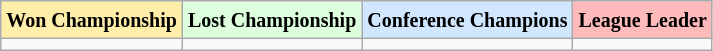<table class="wikitable">
<tr>
<td style="background:#fea;"><small><strong>Won Championship</strong></small></td>
<td style="background:#dfd;"><small><strong>Lost Championship</strong></small></td>
<td style="background:#d0e7ff;"><small><strong>Conference Champions</strong></small></td>
<td style="background:#fbb;"><small><strong>League Leader</strong></small></td>
</tr>
<tr>
<td></td>
<td></td>
<td></td>
<td></td>
</tr>
</table>
